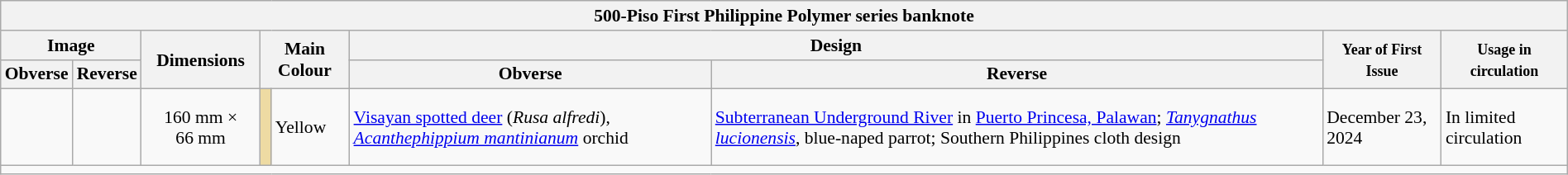<table class="wikitable" style="margin:auto; font-size:90%;">
<tr>
<th colspan="9">500-Piso First Philippine Polymer series banknote</th>
</tr>
<tr>
<th colspan="2">Image</th>
<th rowspan="2">Dimensions</th>
<th colspan="2" rowspan="2">Main Colour</th>
<th colspan="2">Design</th>
<th rowspan="2"><small>Year of First Issue</small></th>
<th rowspan="2"><small>Usage in circulation</small></th>
</tr>
<tr>
<th>Obverse</th>
<th>Reverse</th>
<th>Obverse</th>
<th>Reverse</th>
</tr>
<tr style="height:62px">
<td style="text-align:center;"></td>
<td style="text-align:center;"></td>
<td style="text-align:center;">160 mm × 66 mm</td>
<td style="text-align:center; background:#eedba3;"></td>
<td>Yellow</td>
<td><a href='#'>Visayan spotted deer</a> (<em>Rusa alfredi</em>), <a href='#'><em>Acanthephippium mantinianum</em></a> orchid</td>
<td><a href='#'>Subterranean Underground River</a> in <a href='#'>Puerto Princesa, Palawan</a>; <em><a href='#'>Tanygnathus lucionensis</a></em>, blue-naped parrot; Southern Philippines cloth design</td>
<td>December 23, 2024</td>
<td>In limited circulation</td>
</tr>
<tr>
<td colspan="9"></td>
</tr>
</table>
